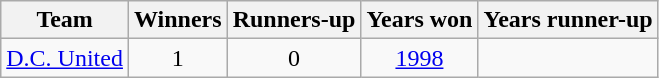<table class="wikitable" style="text-align: center">
<tr>
<th>Team</th>
<th>Winners</th>
<th>Runners-up</th>
<th class="unsortable">Years won</th>
<th class="unsortable">Years runner-up</th>
</tr>
<tr>
<td align=left><a href='#'>D.C. United</a></td>
<td>1</td>
<td>0</td>
<td><a href='#'>1998</a></td>
<td></td>
</tr>
</table>
